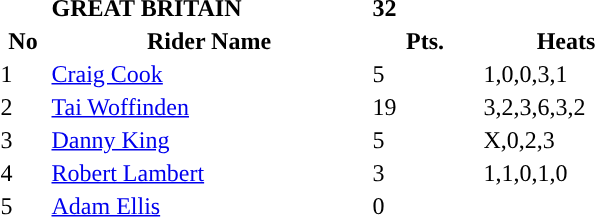<table class="toccolours">
<tr>
<td></td>
<td><strong>GREAT BRITAIN</strong></td>
<td><strong>32</strong></td>
</tr>
<tr style="background-color:">
<th width=30px>No</th>
<th width=210px>Rider Name</th>
<th width=70px>Pts.</th>
<th width=110px>Heats</th>
</tr>
<tr style="background-color:">
<td>1</td>
<td><a href='#'>Craig Cook</a></td>
<td>5</td>
<td>1,0,0,3,1</td>
</tr>
<tr style="background-color:">
<td>2</td>
<td><a href='#'>Tai Woffinden</a></td>
<td>19</td>
<td>3,2,3,6,3,2</td>
</tr>
<tr style="background-color:">
<td>3</td>
<td><a href='#'>Danny King</a></td>
<td>5</td>
<td>X,0,2,3</td>
</tr>
<tr style="background-color:">
<td>4</td>
<td><a href='#'>Robert Lambert</a></td>
<td>3</td>
<td>1,1,0,1,0</td>
</tr>
<tr style="background-color:">
<td>5</td>
<td><a href='#'>Adam Ellis</a></td>
<td>0</td>
<td></td>
</tr>
</table>
